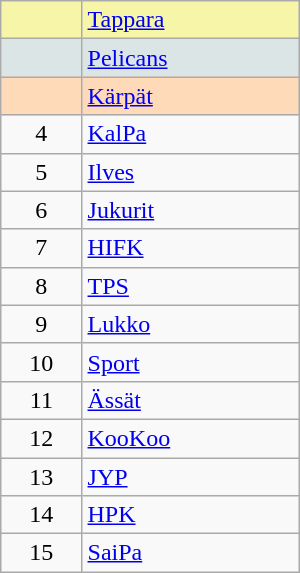<table class="wikitable" style="width:200px;">
<tr style="background:#F7F6A8;">
<td align=center></td>
<td><a href='#'>Tappara</a></td>
</tr>
<tr style="background:#DCE5E5;">
<td align=center></td>
<td><a href='#'>Pelicans</a></td>
</tr>
<tr style="background:#FFDAB9;">
<td align=center></td>
<td><a href='#'>Kärpät</a></td>
</tr>
<tr>
<td align=center>4</td>
<td><a href='#'>KalPa</a></td>
</tr>
<tr>
<td align=center>5</td>
<td><a href='#'>Ilves</a></td>
</tr>
<tr>
<td align=center>6</td>
<td><a href='#'>Jukurit</a></td>
</tr>
<tr>
<td align=center>7</td>
<td><a href='#'>HIFK</a></td>
</tr>
<tr>
<td align=center>8</td>
<td><a href='#'>TPS</a></td>
</tr>
<tr>
<td align=center>9</td>
<td><a href='#'>Lukko</a></td>
</tr>
<tr>
<td align=center>10</td>
<td><a href='#'>Sport</a></td>
</tr>
<tr>
<td align=center>11</td>
<td><a href='#'>Ässät</a></td>
</tr>
<tr>
<td align=center>12</td>
<td><a href='#'>KooKoo</a></td>
</tr>
<tr>
<td align=center>13</td>
<td><a href='#'>JYP</a></td>
</tr>
<tr>
<td align=center>14</td>
<td><a href='#'>HPK</a></td>
</tr>
<tr>
<td align=center>15</td>
<td><a href='#'>SaiPa</a></td>
</tr>
</table>
